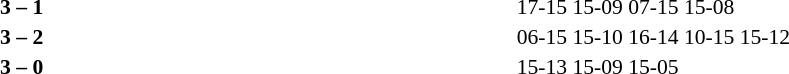<table width=100% cellspacing=1>
<tr>
<th width=20%></th>
<th width=12%></th>
<th width=20%></th>
<th width=33%></th>
<td></td>
</tr>
<tr style=font-size:90%>
<td align=right></td>
<td align=center><strong>3 – 1</strong></td>
<td></td>
<td>17-15 15-09 07-15 15-08</td>
<td></td>
</tr>
<tr style=font-size:90%>
<td align=right></td>
<td align=center><strong>3 – 2</strong></td>
<td></td>
<td>06-15 15-10 16-14 10-15 15-12</td>
<td></td>
</tr>
<tr style=font-size:90%>
<td align=right></td>
<td align=center><strong>3 – 0</strong></td>
<td></td>
<td>15-13 15-09 15-05</td>
</tr>
</table>
